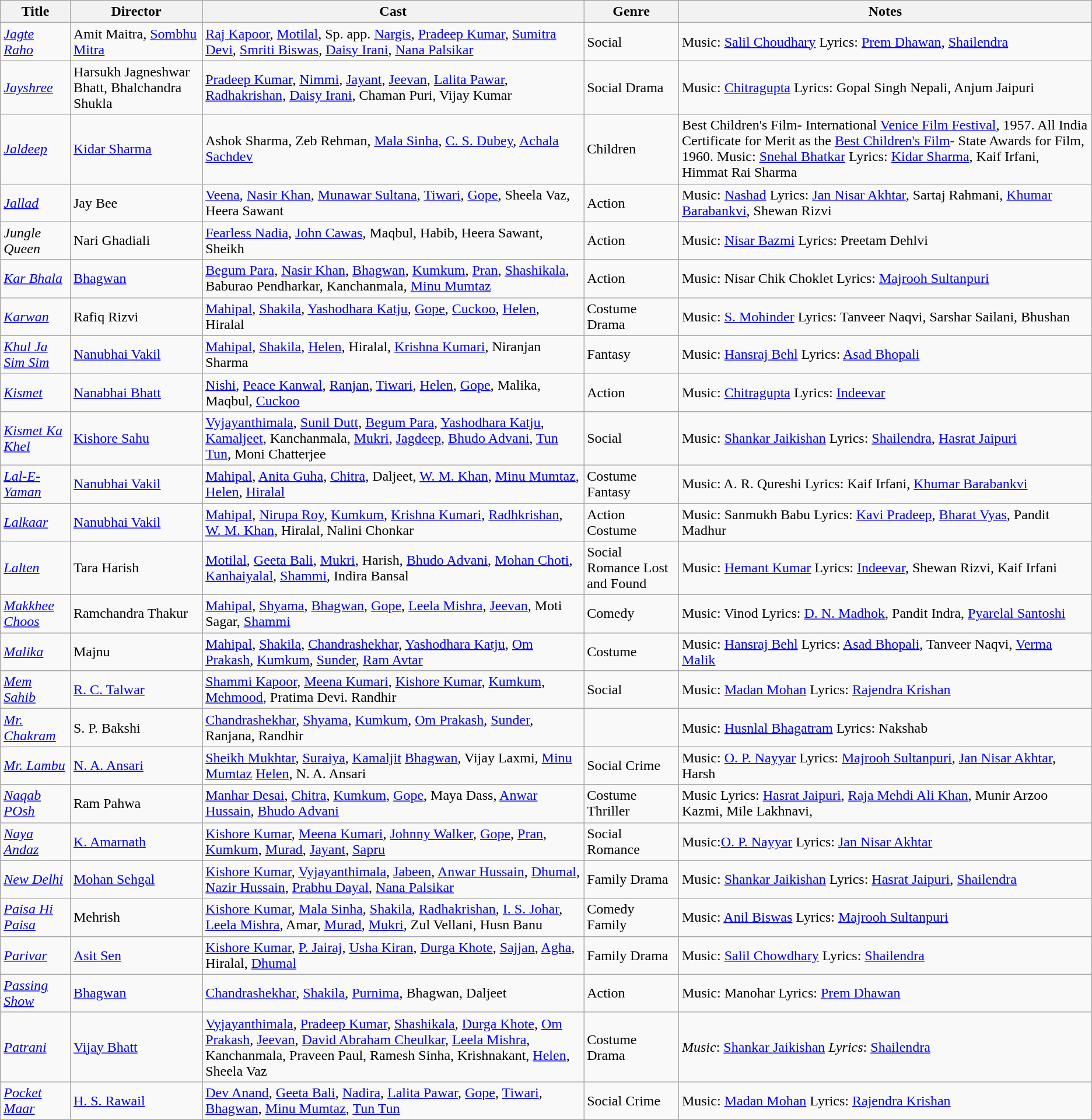<table class="wikitable">
<tr>
<th>Title</th>
<th>Director</th>
<th>Cast</th>
<th>Genre</th>
<th>Notes</th>
</tr>
<tr>
<td><em><a href='#'>Jagte Raho</a></em></td>
<td>Amit Maitra, <a href='#'>Sombhu Mitra</a></td>
<td><a href='#'>Raj Kapoor</a>, <a href='#'>Motilal</a>, Sp. app. <a href='#'>Nargis</a>, <a href='#'>Pradeep Kumar</a>, <a href='#'>Sumitra Devi</a>, <a href='#'>Smriti Biswas</a>, <a href='#'>Daisy Irani</a>, <a href='#'>Nana Palsikar</a></td>
<td>Social</td>
<td>Music: <a href='#'>Salil Choudhary</a> Lyrics: <a href='#'>Prem Dhawan</a>, <a href='#'>Shailendra</a></td>
</tr>
<tr>
<td><em><a href='#'>Jayshree</a></em></td>
<td>Harsukh Jagneshwar Bhatt, Bhalchandra Shukla</td>
<td><a href='#'>Pradeep Kumar</a>, <a href='#'>Nimmi</a>, <a href='#'>Jayant</a>, <a href='#'>Jeevan</a>, <a href='#'>Lalita Pawar</a>, <a href='#'>Radhakrishan</a>, <a href='#'>Daisy Irani</a>, Chaman Puri, Vijay Kumar</td>
<td>Social Drama</td>
<td>Music: <a href='#'>Chitragupta</a> Lyrics: Gopal Singh Nepali, Anjum Jaipuri</td>
</tr>
<tr>
<td><em><a href='#'>Jaldeep</a></em></td>
<td><a href='#'>Kidar Sharma</a></td>
<td>Ashok Sharma, Zeb Rehman, <a href='#'>Mala Sinha</a>, <a href='#'>C. S. Dubey</a>, <a href='#'>Achala Sachdev</a></td>
<td>Children</td>
<td>Best Children's Film- International <a href='#'>Venice Film Festival</a>, 1957. All India Certificate for Merit as the <a href='#'>Best Children's Film</a>- State Awards for Film, 1960. Music: <a href='#'>Snehal Bhatkar</a> Lyrics: <a href='#'>Kidar Sharma</a>, Kaif Irfani, Himmat Rai Sharma</td>
</tr>
<tr>
<td><em><a href='#'>Jallad</a></em></td>
<td>Jay Bee</td>
<td><a href='#'>Veena</a>, <a href='#'>Nasir Khan</a>, <a href='#'>Munawar Sultana</a>, <a href='#'>Tiwari</a>, <a href='#'>Gope</a>, Sheela Vaz, Heera Sawant</td>
<td>Action</td>
<td>Music: <a href='#'>Nashad</a> Lyrics: <a href='#'>Jan Nisar Akhtar</a>, Sartaj Rahmani, <a href='#'>Khumar Barabankvi</a>, Shewan Rizvi</td>
</tr>
<tr>
<td><em>Jungle Queen</em></td>
<td>Nari Ghadiali</td>
<td><a href='#'>Fearless Nadia</a>, <a href='#'>John Cawas</a>, Maqbul, Habib, Heera Sawant, Sheikh</td>
<td>Action</td>
<td>Music: <a href='#'>Nisar Bazmi</a> Lyrics: Preetam Dehlvi</td>
</tr>
<tr>
<td><em><a href='#'>Kar Bhala</a></em></td>
<td><a href='#'>Bhagwan</a></td>
<td><a href='#'>Begum Para</a>, <a href='#'>Nasir Khan</a>, <a href='#'>Bhagwan</a>, <a href='#'>Kumkum</a>, <a href='#'>Pran</a>, <a href='#'>Shashikala</a>, Baburao Pendharkar, Kanchanmala, <a href='#'>Minu Mumtaz</a></td>
<td>Action</td>
<td>Music: Nisar Chik Choklet Lyrics: <a href='#'>Majrooh Sultanpuri</a></td>
</tr>
<tr>
<td><em><a href='#'>Karwan</a></em></td>
<td>Rafiq Rizvi</td>
<td><a href='#'>Mahipal</a>, <a href='#'>Shakila</a>, <a href='#'>Yashodhara Katju</a>, <a href='#'>Gope</a>, <a href='#'>Cuckoo</a>, <a href='#'>Helen</a>, Hiralal</td>
<td>Costume Drama</td>
<td>Music: <a href='#'>S. Mohinder</a> Lyrics: Tanveer Naqvi, Sarshar Sailani, Bhushan</td>
</tr>
<tr>
<td><em><a href='#'>Khul Ja Sim Sim</a></em></td>
<td><a href='#'>Nanubhai Vakil</a></td>
<td><a href='#'>Mahipal</a>, <a href='#'>Shakila</a>, <a href='#'>Helen</a>, Hiralal, <a href='#'>Krishna Kumari</a>, Niranjan Sharma</td>
<td>Fantasy</td>
<td>Music: <a href='#'>Hansraj Behl</a> Lyrics: <a href='#'>Asad Bhopali</a></td>
</tr>
<tr>
<td><em><a href='#'>Kismet</a></em></td>
<td><a href='#'>Nanabhai Bhatt</a></td>
<td><a href='#'>Nishi</a>, <a href='#'>Peace Kanwal</a>, <a href='#'>Ranjan</a>, <a href='#'>Tiwari</a>, <a href='#'>Helen</a>, <a href='#'>Gope</a>, Malika, Maqbul, <a href='#'>Cuckoo</a></td>
<td>Action</td>
<td>Music: <a href='#'>Chitragupta</a> Lyrics: <a href='#'>Indeevar</a></td>
</tr>
<tr>
<td><em><a href='#'>Kismet Ka Khel</a></em></td>
<td><a href='#'>Kishore Sahu</a></td>
<td><a href='#'>Vyjayanthimala</a>, <a href='#'>Sunil Dutt</a>, <a href='#'>Begum Para</a>, <a href='#'>Yashodhara Katju</a>, <a href='#'>Kamaljeet</a>, Kanchanmala, <a href='#'>Mukri</a>, <a href='#'>Jagdeep</a>, <a href='#'>Bhudo Advani</a>, <a href='#'>Tun Tun</a>, Moni Chatterjee</td>
<td>Social</td>
<td>Music: <a href='#'>Shankar Jaikishan</a> Lyrics: <a href='#'>Shailendra</a>, <a href='#'>Hasrat Jaipuri</a></td>
</tr>
<tr>
<td><em><a href='#'>Lal-E-Yaman</a></em></td>
<td><a href='#'>Nanubhai Vakil</a></td>
<td><a href='#'>Mahipal</a>, <a href='#'>Anita Guha</a>, <a href='#'>Chitra</a>, Daljeet, <a href='#'>W. M. Khan</a>, <a href='#'>Minu Mumtaz</a>, <a href='#'>Helen</a>, <a href='#'>Hiralal</a></td>
<td>Costume Fantasy</td>
<td>Music: A. R. Qureshi Lyrics: Kaif Irfani, <a href='#'>Khumar Barabankvi</a></td>
</tr>
<tr>
<td><em><a href='#'>Lalkaar</a></em></td>
<td><a href='#'>Nanubhai Vakil</a></td>
<td><a href='#'>Mahipal</a>, <a href='#'>Nirupa Roy</a>, <a href='#'>Kumkum</a>, <a href='#'>Krishna Kumari</a>, <a href='#'>Radhkrishan</a>, <a href='#'>W. M. Khan</a>, Hiralal, Nalini Chonkar</td>
<td>Action Costume</td>
<td>Music: Sanmukh Babu Lyrics: <a href='#'>Kavi Pradeep</a>, <a href='#'>Bharat Vyas</a>, Pandit Madhur</td>
</tr>
<tr>
<td><em><a href='#'>Lalten</a></em></td>
<td>Tara Harish</td>
<td><a href='#'>Motilal</a>, <a href='#'>Geeta Bali</a>, <a href='#'>Mukri</a>, Harish, <a href='#'>Bhudo Advani</a>, <a href='#'>Mohan Choti</a>, <a href='#'>Kanhaiyalal</a>, <a href='#'>Shammi</a>, Indira Bansal</td>
<td>Social Romance Lost and Found</td>
<td>Music: <a href='#'>Hemant Kumar</a> Lyrics: <a href='#'>Indeevar</a>, Shewan Rizvi, Kaif Irfani</td>
</tr>
<tr>
<td><em><a href='#'>Makkhee Choos</a></em></td>
<td>Ramchandra Thakur</td>
<td><a href='#'>Mahipal</a>, <a href='#'>Shyama</a>, <a href='#'>Bhagwan</a>, <a href='#'>Gope</a>, <a href='#'>Leela Mishra</a>, <a href='#'>Jeevan</a>, Moti Sagar, <a href='#'>Shammi</a></td>
<td>Comedy</td>
<td>Music: Vinod Lyrics: <a href='#'>D. N. Madhok</a>, Pandit Indra, <a href='#'>Pyarelal Santoshi</a></td>
</tr>
<tr>
<td><em><a href='#'>Malika</a></em></td>
<td>Majnu</td>
<td><a href='#'>Mahipal</a>, <a href='#'>Shakila</a>, <a href='#'>Chandrashekhar</a>, <a href='#'>Yashodhara Katju</a>, <a href='#'>Om Prakash</a>, <a href='#'>Kumkum</a>, <a href='#'>Sunder</a>, <a href='#'>Ram Avtar</a></td>
<td>Costume</td>
<td>Music: <a href='#'>Hansraj Behl</a> Lyrics: <a href='#'>Asad Bhopali</a>, Tanveer Naqvi, <a href='#'>Verma Malik</a></td>
</tr>
<tr>
<td><em><a href='#'>Mem Sahib</a></em></td>
<td><a href='#'>R. C. Talwar</a></td>
<td><a href='#'>Shammi Kapoor</a>, <a href='#'>Meena Kumari</a>, <a href='#'>Kishore Kumar</a>, <a href='#'>Kumkum</a>, <a href='#'>Mehmood</a>, Pratima Devi. Randhir</td>
<td>Social</td>
<td>Music: <a href='#'>Madan Mohan</a> Lyrics: <a href='#'>Rajendra Krishan</a></td>
</tr>
<tr>
<td><em><a href='#'>Mr. Chakram</a></em></td>
<td>S. P. Bakshi</td>
<td><a href='#'>Chandrashekhar</a>, <a href='#'>Shyama</a>, <a href='#'>Kumkum</a>, <a href='#'>Om Prakash</a>, <a href='#'>Sunder</a>, Ranjana, Randhir</td>
<td></td>
<td>Music: <a href='#'>Husnlal Bhagatram</a> Lyrics: Nakshab</td>
</tr>
<tr>
<td><em><a href='#'>Mr. Lambu</a></em></td>
<td><a href='#'>N. A. Ansari</a></td>
<td><a href='#'>Sheikh Mukhtar</a>, <a href='#'>Suraiya</a>, <a href='#'>Kamaljit</a> <a href='#'>Bhagwan</a>, Vijay Laxmi, <a href='#'>Minu Mumtaz</a> <a href='#'>Helen</a>, N. A. Ansari</td>
<td>Social Crime</td>
<td>Music: <a href='#'>O. P. Nayyar</a> Lyrics: <a href='#'>Majrooh Sultanpuri</a>, <a href='#'>Jan Nisar Akhtar</a>, Harsh</td>
</tr>
<tr>
<td><em><a href='#'>Naqab POsh</a></em></td>
<td>Ram Pahwa</td>
<td><a href='#'>Manhar Desai</a>, <a href='#'>Chitra</a>, <a href='#'>Kumkum</a>, <a href='#'>Gope</a>, Maya Dass, <a href='#'>Anwar Hussain</a>, <a href='#'>Bhudo Advani</a></td>
<td>Costume Thriller</td>
<td>Music Lyrics: <a href='#'>Hasrat Jaipuri</a>, <a href='#'>Raja Mehdi Ali Khan</a>, Munir Arzoo Kazmi, Mile Lakhnavi,</td>
</tr>
<tr>
<td><em><a href='#'>Naya Andaz</a></em></td>
<td><a href='#'>K. Amarnath</a></td>
<td><a href='#'>Kishore Kumar</a>, <a href='#'>Meena Kumari</a>, <a href='#'>Johnny Walker</a>, <a href='#'>Gope</a>, <a href='#'>Pran</a>, <a href='#'>Kumkum</a>, <a href='#'>Murad</a>, <a href='#'>Jayant</a>, <a href='#'>Sapru</a></td>
<td>Social Romance</td>
<td>Music:<a href='#'>O. P. Nayyar</a>  Lyrics: <a href='#'>Jan Nisar Akhtar</a></td>
</tr>
<tr>
<td><em><a href='#'>New Delhi</a></em></td>
<td><a href='#'>Mohan Sehgal</a></td>
<td><a href='#'>Kishore Kumar</a>, <a href='#'>Vyjayanthimala</a>, <a href='#'>Jabeen</a>, <a href='#'>Anwar Hussain</a>, <a href='#'>Dhumal</a>, <a href='#'>Nazir Hussain</a>, <a href='#'>Prabhu Dayal</a>, <a href='#'>Nana Palsikar</a></td>
<td>Family Drama</td>
<td>Music: <a href='#'>Shankar Jaikishan</a> Lyrics: <a href='#'>Hasrat Jaipuri</a>, <a href='#'>Shailendra</a></td>
</tr>
<tr>
<td><em><a href='#'>Paisa Hi Paisa</a></em></td>
<td>Mehrish</td>
<td><a href='#'>Kishore Kumar</a>, <a href='#'>Mala Sinha</a>, <a href='#'>Shakila</a>, <a href='#'>Radhakrishan</a>, <a href='#'>I. S. Johar</a>, <a href='#'>Leela Mishra</a>, Amar, <a href='#'>Murad</a>, <a href='#'>Mukri</a>, Zul Vellani, Husn Banu</td>
<td>Comedy Family</td>
<td>Music: <a href='#'>Anil Biswas</a> Lyrics: <a href='#'>Majrooh Sultanpuri</a></td>
</tr>
<tr>
<td><em><a href='#'>Parivar</a></em></td>
<td><a href='#'>Asit Sen</a></td>
<td><a href='#'>Kishore Kumar</a>, <a href='#'>P. Jairaj</a>, <a href='#'>Usha Kiran</a>, <a href='#'>Durga Khote</a>, <a href='#'>Sajjan</a>, <a href='#'>Agha</a>, Hiralal, <a href='#'>Dhumal</a></td>
<td>Family Drama</td>
<td>Music: <a href='#'>Salil Chowdhary</a> Lyrics: <a href='#'>Shailendra</a></td>
</tr>
<tr>
<td><em><a href='#'>Passing Show</a></em></td>
<td><a href='#'>Bhagwan</a></td>
<td><a href='#'>Chandrashekhar</a>, <a href='#'>Shakila</a>, <a href='#'>Purnima</a>, Bhagwan, Daljeet</td>
<td>Action</td>
<td>Music: Manohar Lyrics: <a href='#'>Prem Dhawan</a></td>
</tr>
<tr>
<td><em><a href='#'>Patrani</a></em></td>
<td><a href='#'>Vijay Bhatt</a></td>
<td><a href='#'>Vyjayanthimala</a>, <a href='#'>Pradeep Kumar</a>, <a href='#'>Shashikala</a>, <a href='#'>Durga Khote</a>, <a href='#'>Om Prakash</a>, <a href='#'>Jeevan</a>, <a href='#'>David Abraham Cheulkar</a>, <a href='#'>Leela Mishra</a>, Kanchanmala, Praveen Paul, Ramesh Sinha, Krishnakant, <a href='#'>Helen</a>, Sheela Vaz</td>
<td>Costume Drama</td>
<td><em>Music</em>: <a href='#'>Shankar Jaikishan</a> <em>Lyrics</em>: <a href='#'>Shailendra</a></td>
</tr>
<tr>
<td><em><a href='#'>Pocket Maar</a></em></td>
<td><a href='#'>H. S. Rawail</a></td>
<td><a href='#'>Dev Anand</a>, <a href='#'>Geeta Bali</a>, <a href='#'>Nadira</a>, <a href='#'>Lalita Pawar</a>, <a href='#'>Gope</a>, <a href='#'>Tiwari</a>, <a href='#'>Bhagwan</a>, <a href='#'>Minu Mumtaz</a>, <a href='#'>Tun Tun</a></td>
<td>Social Crime</td>
<td>Music: <a href='#'>Madan Mohan</a> Lyrics: <a href='#'>Rajendra Krishan</a></td>
</tr>
</table>
